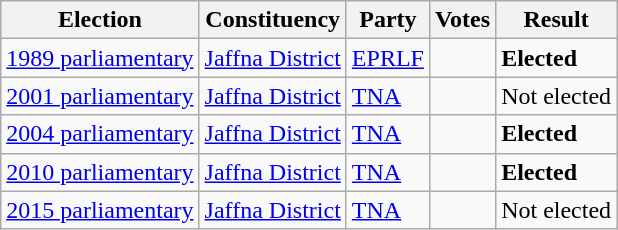<table class="wikitable" style="text-align:left;">
<tr>
<th scope=col>Election</th>
<th scope=col>Constituency</th>
<th scope=col>Party</th>
<th scope=col>Votes</th>
<th scope=col>Result</th>
</tr>
<tr>
<td><a href='#'>1989 parliamentary</a></td>
<td><a href='#'>Jaffna District</a></td>
<td><a href='#'>EPRLF</a></td>
<td align=right></td>
<td><strong>Elected</strong></td>
</tr>
<tr>
<td><a href='#'>2001 parliamentary</a></td>
<td><a href='#'>Jaffna District</a></td>
<td><a href='#'>TNA</a></td>
<td align=right></td>
<td>Not elected</td>
</tr>
<tr>
<td><a href='#'>2004 parliamentary</a></td>
<td><a href='#'>Jaffna District</a></td>
<td><a href='#'>TNA</a></td>
<td align=right></td>
<td><strong>Elected</strong></td>
</tr>
<tr>
<td><a href='#'>2010 parliamentary</a></td>
<td><a href='#'>Jaffna District</a></td>
<td><a href='#'>TNA</a></td>
<td align=right></td>
<td><strong>Elected</strong></td>
</tr>
<tr>
<td><a href='#'>2015 parliamentary</a></td>
<td><a href='#'>Jaffna District</a></td>
<td><a href='#'>TNA</a></td>
<td align=right></td>
<td>Not elected</td>
</tr>
</table>
